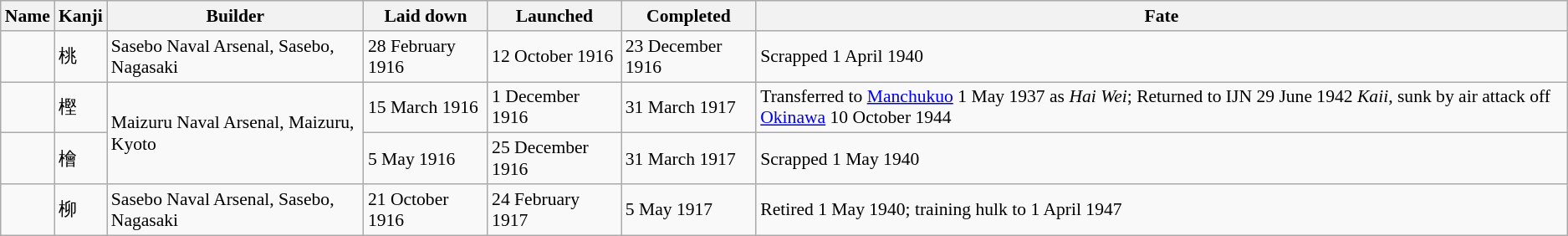<table class="wikitable" style="font-size:90%;">
<tr>
<th>Name</th>
<th>Kanji</th>
<th>Builder</th>
<th>Laid down</th>
<th>Launched</th>
<th>Completed</th>
<th>Fate</th>
</tr>
<tr>
<td></td>
<td>桃</td>
<td>Sasebo Naval Arsenal, Sasebo, Nagasaki</td>
<td>28 February 1916</td>
<td>12 October 1916</td>
<td>23 December 1916</td>
<td>Scrapped 1 April 1940</td>
</tr>
<tr>
<td></td>
<td>樫</td>
<td rowspan=2>Maizuru Naval Arsenal, Maizuru, Kyoto</td>
<td>15 March 1916</td>
<td>1 December 1916</td>
<td>31 March 1917</td>
<td>Transferred to <a href='#'>Manchukuo</a> 1 May 1937 as <em>Hai Wei</em>; Returned to IJN 29 June 1942 <em>Kaii</em>, sunk by air attack off <a href='#'>Okinawa</a> 10 October 1944</td>
</tr>
<tr>
<td></td>
<td>檜</td>
<td>5 May 1916</td>
<td>25 December 1916</td>
<td>31 March 1917</td>
<td>Scrapped 1 May 1940</td>
</tr>
<tr>
<td></td>
<td>柳</td>
<td>Sasebo Naval Arsenal, Sasebo, Nagasaki</td>
<td>21 October 1916</td>
<td>24 February 1917</td>
<td>5 May 1917</td>
<td>Retired 1 May 1940; training hulk to 1 April 1947</td>
</tr>
</table>
